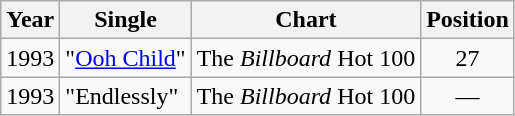<table Class = "wikitable">
<tr>
<th>Year</th>
<th>Single</th>
<th>Chart</th>
<th>Position</th>
</tr>
<tr>
<td>1993</td>
<td>"<a href='#'>Ooh Child</a>"</td>
<td>The <em>Billboard</em> Hot 100</td>
<td style="text-align:center;">27</td>
</tr>
<tr>
<td>1993</td>
<td>"Endlessly"</td>
<td>The <em>Billboard</em> Hot 100</td>
<td style="text-align:center;">—</td>
</tr>
</table>
